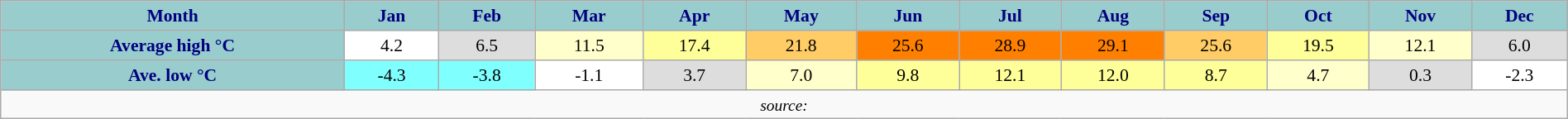<table class="wikitable" style="font-size:90%;width:100%;border:0px;text-align:center;line-height:120%;">
<tr>
<th style="background: #99CCCC; color: #000080" height="17">Month</th>
<th style="background: #99CCCC; color:#000080;">Jan</th>
<th style="background: #99CCCC; color:#000080;">Feb</th>
<th style="background: #99CCCC; color:#000080;">Mar</th>
<th style="background: #99CCCC; color:#000080;">Apr</th>
<th style="background: #99CCCC; color:#000080;">May</th>
<th style="background: #99CCCC; color:#000080;">Jun</th>
<th style="background: #99CCCC; color:#000080;">Jul</th>
<th style="background: #99CCCC; color:#000080;">Aug</th>
<th style="background: #99CCCC; color:#000080;">Sep</th>
<th style="background: #99CCCC; color:#000080;">Oct</th>
<th style="background: #99CCCC; color:#000080;">Nov</th>
<th style="background: #99CCCC; color:#000080;">Dec</th>
</tr>
<tr>
<th style="background: #99CCCC; color:#000080;">Average high °C</th>
<td style="background: #FFFFFF; color:#000000;">4.2</td>
<td style="background: #DDDDDD; color:#000000;">6.5</td>
<td style="background: #FFFFCC; color:#000000;">11.5</td>
<td style="background: #FFFF99; color:#000000;">17.4</td>
<td style="background: #FFCC66; color:#000000;">21.8</td>
<td style="background: #FF8000; color:#000000;">25.6</td>
<td style="background: #FF8000; color:#000000;">28.9</td>
<td style="background: #FF8000; color:#000000;">29.1</td>
<td style="background: #FFCC66; color:#000000;">25.6</td>
<td style="background: #FFFF99; color:#000000;">19.5</td>
<td style="background: #FFFFCC; color:#000000;">12.1</td>
<td style="background: #DDDDDD; color:#000000;">6.0</td>
</tr>
<tr>
<th style="background: #99CCCC; color:#000080;" height="16;">Ave. low °C</th>
<td style="background: #80FFFF; color: black;">-4.3</td>
<td style="background: #80FFFF; color: black;">-3.8</td>
<td style="background: #FFFFFF; color: black;">-1.1</td>
<td style="background: #DDDDDD; color: black;">3.7</td>
<td style="background: #FFFFCC; color: black;">7.0</td>
<td style="background: #FFFF99; color: black;">9.8</td>
<td style="background: #FFFF99; color: black;">12.1</td>
<td style="background: #FFFF99; color: black;">12.0</td>
<td style="background: #FFFF99; color: black;">8.7</td>
<td style="background: #FFFFCC; color: black;">4.7</td>
<td style="background: #DDDDDD; color: black;">0.3</td>
<td style="background: #FFFFFF; color: black;">-2.3</td>
</tr>
<tr>
<td colspan="14" style="text-align:center;font-size:90%;"><em>source:  </em></td>
</tr>
</table>
